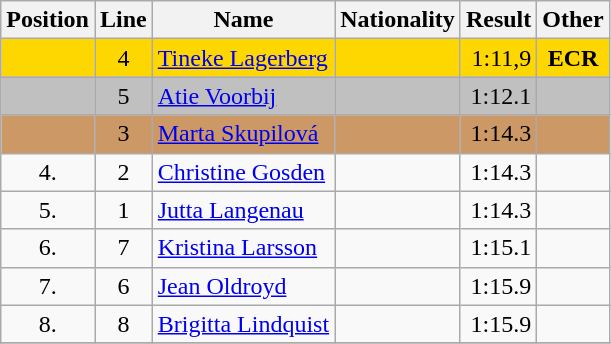<table class="wikitable sortable" style="text-align:center">
<tr>
<th>Position</th>
<th>Line</th>
<th>Name</th>
<th>Nationality</th>
<th>Result</th>
<th>Other</th>
</tr>
<tr bgcolor=gold>
<td></td>
<td>4</td>
<td align=left><a href='#'>Tineke Lagerberg</a></td>
<td align=left></td>
<td align=right>1:11,9</td>
<td><strong>ECR</strong></td>
</tr>
<tr bgcolor=silver>
<td></td>
<td>5</td>
<td align=left><a href='#'>Atie Voorbij</a></td>
<td align=left></td>
<td align=right>1:12.1</td>
<td></td>
</tr>
<tr bgcolor=cc9966>
<td></td>
<td>3</td>
<td align=left><a href='#'>Marta Skupilová</a></td>
<td align=left></td>
<td align=right>1:14.3</td>
<td></td>
</tr>
<tr>
<td>4.</td>
<td>2</td>
<td align=left><a href='#'>Christine Gosden</a></td>
<td align=left></td>
<td align=right>1:14.3</td>
<td></td>
</tr>
<tr>
<td>5.</td>
<td>1</td>
<td align=left><a href='#'>Jutta Langenau</a></td>
<td align=left></td>
<td align=right>1:14.3</td>
<td></td>
</tr>
<tr>
<td>6.</td>
<td>7</td>
<td align=left><a href='#'>Kristina Larsson</a></td>
<td align=left></td>
<td align=right>1:15.1</td>
<td></td>
</tr>
<tr>
<td>7.</td>
<td>6</td>
<td align=left><a href='#'>Jean Oldroyd</a></td>
<td align=left></td>
<td align=right>1:15.9</td>
<td></td>
</tr>
<tr>
<td>8.</td>
<td>8</td>
<td align=left><a href='#'>Brigitta Lindquist</a></td>
<td align=left></td>
<td align=right>1:15.9</td>
<td></td>
</tr>
<tr>
</tr>
</table>
